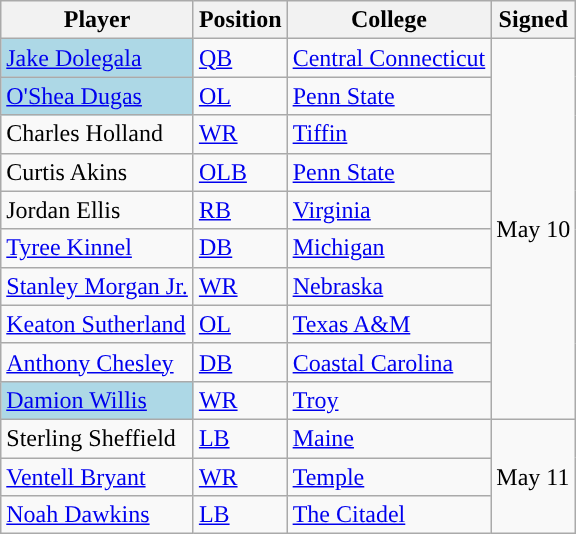<table class="wikitable">
<tr>
<th>Player</th>
<th>Position</th>
<th>College</th>
<th>Signed</th>
</tr>
<tr>
<td style="background:#ADD8E6"><a href='#'>Jake Dolegala</a></td>
<td><a href='#'>QB</a></td>
<td><a href='#'>Central Connecticut</a></td>
<td rowspan="10">May 10</td>
</tr>
<tr>
<td style="background:#ADD8E6"><a href='#'>O'Shea Dugas</a></td>
<td><a href='#'>OL</a></td>
<td><a href='#'>Penn State</a></td>
</tr>
<tr>
<td>Charles Holland</td>
<td><a href='#'>WR</a></td>
<td><a href='#'>Tiffin</a></td>
</tr>
<tr>
<td>Curtis Akins</td>
<td><a href='#'>OLB</a></td>
<td><a href='#'>Penn State</a></td>
</tr>
<tr>
<td>Jordan Ellis</td>
<td><a href='#'>RB</a></td>
<td><a href='#'>Virginia</a></td>
</tr>
<tr>
<td><a href='#'>Tyree Kinnel</a></td>
<td><a href='#'>DB</a></td>
<td><a href='#'>Michigan</a></td>
</tr>
<tr>
<td><a href='#'>Stanley Morgan Jr.</a></td>
<td><a href='#'>WR</a></td>
<td><a href='#'>Nebraska</a></td>
</tr>
<tr>
<td><a href='#'>Keaton Sutherland</a></td>
<td><a href='#'>OL</a></td>
<td><a href='#'>Texas A&M</a></td>
</tr>
<tr>
<td><a href='#'>Anthony Chesley</a></td>
<td><a href='#'>DB</a></td>
<td><a href='#'>Coastal Carolina</a></td>
</tr>
<tr>
<td style="background:#ADD8E6"><a href='#'>Damion Willis</a></td>
<td><a href='#'>WR</a></td>
<td><a href='#'>Troy</a></td>
</tr>
<tr>
<td>Sterling Sheffield</td>
<td><a href='#'>LB</a></td>
<td><a href='#'>Maine</a></td>
<td rowspan="3">May 11</td>
</tr>
<tr>
<td><a href='#'>Ventell Bryant</a></td>
<td><a href='#'>WR</a></td>
<td><a href='#'>Temple</a></td>
</tr>
<tr>
<td><a href='#'>Noah Dawkins</a></td>
<td><a href='#'>LB</a></td>
<td><a href='#'>The Citadel</a></td>
</tr>
</table>
